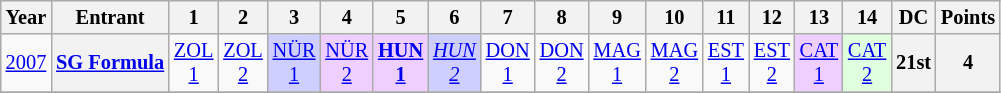<table class="wikitable" style="text-align:center; font-size:85%">
<tr>
<th>Year</th>
<th>Entrant</th>
<th>1</th>
<th>2</th>
<th>3</th>
<th>4</th>
<th>5</th>
<th>6</th>
<th>7</th>
<th>8</th>
<th>9</th>
<th>10</th>
<th>11</th>
<th>12</th>
<th>13</th>
<th>14</th>
<th>DC</th>
<th>Points</th>
</tr>
<tr>
<td><a href='#'>2007</a></td>
<th nowrap><a href='#'>SG Formula</a></th>
<td><a href='#'>ZOL<br>1</a></td>
<td><a href='#'>ZOL<br>2</a></td>
<td style="background:#CFCFFF;"><a href='#'>NÜR<br>1</a><br></td>
<td style="background:#EFCFFF;"><a href='#'>NÜR<br>2</a><br></td>
<td style="background:#EFCFFF;"><strong><a href='#'>HUN<br>1</a></strong><br></td>
<td style="background:#CFCFFF;"><em><a href='#'>HUN<br>2</a></em><br></td>
<td><a href='#'>DON<br>1</a></td>
<td><a href='#'>DON<br>2</a></td>
<td><a href='#'>MAG<br>1</a></td>
<td><a href='#'>MAG<br>2</a></td>
<td><a href='#'>EST<br>1</a></td>
<td><a href='#'>EST<br>2</a></td>
<td style="background:#EFCFFF;"><a href='#'>CAT<br>1</a><br></td>
<td style="background:#DFFFDF;"><a href='#'>CAT<br>2</a><br></td>
<th>21st</th>
<th>4</th>
</tr>
<tr>
</tr>
</table>
